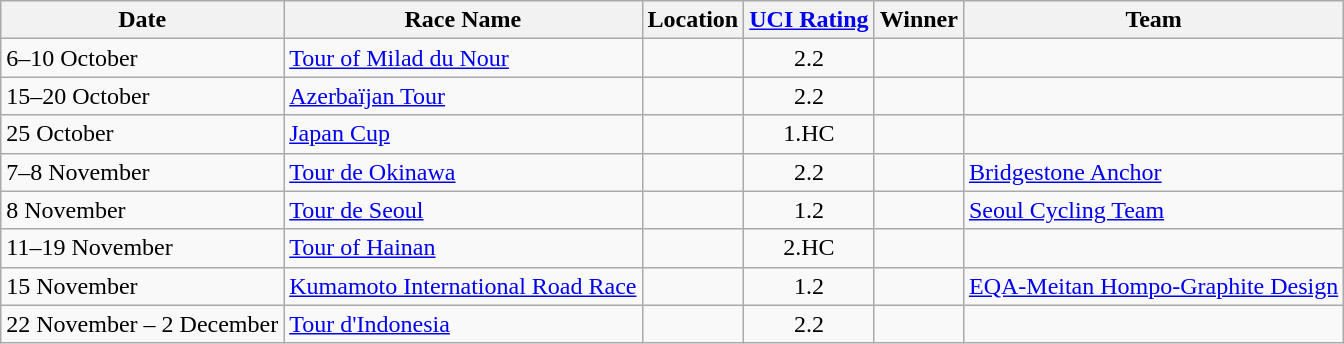<table class="wikitable sortable">
<tr>
<th>Date</th>
<th>Race Name</th>
<th>Location</th>
<th><a href='#'>UCI Rating</a></th>
<th>Winner</th>
<th>Team</th>
</tr>
<tr>
<td>6–10 October</td>
<td><a href='#'>Tour of Milad du Nour</a></td>
<td></td>
<td align=center>2.2</td>
<td></td>
<td></td>
</tr>
<tr>
<td>15–20 October</td>
<td><a href='#'>Azerbaïjan Tour</a></td>
<td></td>
<td align=center>2.2</td>
<td></td>
<td></td>
</tr>
<tr>
<td>25 October</td>
<td><a href='#'>Japan Cup</a></td>
<td></td>
<td align=center>1.HC</td>
<td></td>
<td></td>
</tr>
<tr>
<td>7–8 November</td>
<td><a href='#'>Tour de Okinawa</a></td>
<td></td>
<td align=center>2.2</td>
<td></td>
<td><a href='#'>Bridgestone Anchor</a></td>
</tr>
<tr>
<td>8 November</td>
<td><a href='#'>Tour de Seoul</a></td>
<td></td>
<td align=center>1.2</td>
<td></td>
<td><a href='#'>Seoul Cycling Team</a></td>
</tr>
<tr>
<td>11–19 November</td>
<td><a href='#'>Tour of Hainan</a></td>
<td></td>
<td align=center>2.HC</td>
<td></td>
<td></td>
</tr>
<tr>
<td>15 November</td>
<td><a href='#'>Kumamoto International Road Race</a></td>
<td></td>
<td align=center>1.2</td>
<td></td>
<td><a href='#'>EQA-Meitan Hompo-Graphite Design</a></td>
</tr>
<tr>
<td>22 November – 2 December</td>
<td><a href='#'>Tour d'Indonesia</a></td>
<td></td>
<td align=center>2.2</td>
<td></td>
<td></td>
</tr>
</table>
